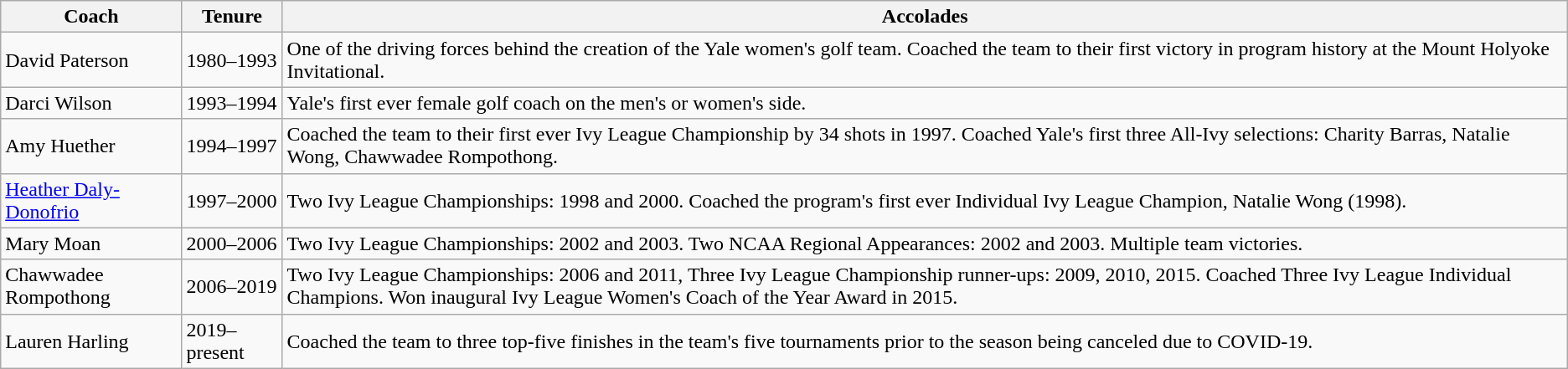<table class="wikitable">
<tr>
<th>Coach</th>
<th>Tenure</th>
<th>Accolades</th>
</tr>
<tr>
<td>David Paterson</td>
<td>1980–1993</td>
<td>One of the driving forces behind the creation of the Yale women's golf team. Coached the team to their first victory in program history at the Mount Holyoke Invitational.</td>
</tr>
<tr>
<td>Darci Wilson</td>
<td>1993–1994</td>
<td>Yale's first ever female golf coach on the men's or women's side.</td>
</tr>
<tr>
<td>Amy Huether</td>
<td>1994–1997</td>
<td>Coached the team to their first ever Ivy League Championship by 34 shots in 1997. Coached Yale's first three All-Ivy selections: Charity Barras, Natalie Wong, Chawwadee Rompothong.</td>
</tr>
<tr>
<td><a href='#'>Heather Daly-Donofrio</a></td>
<td>1997–2000</td>
<td>Two Ivy League Championships: 1998 and 2000. Coached the program's first ever Individual Ivy League Champion, Natalie Wong (1998).</td>
</tr>
<tr>
<td>Mary Moan</td>
<td>2000–2006</td>
<td>Two Ivy League Championships: 2002 and 2003. Two NCAA Regional Appearances: 2002 and 2003. Multiple team victories.</td>
</tr>
<tr>
<td>Chawwadee Rompothong</td>
<td>2006–2019</td>
<td>Two Ivy League Championships: 2006 and 2011, Three Ivy League Championship runner-ups: 2009, 2010, 2015. Coached Three Ivy League Individual Champions. Won inaugural Ivy League Women's Coach of the Year Award in 2015.</td>
</tr>
<tr>
<td>Lauren Harling</td>
<td>2019–present</td>
<td>Coached the team to three top-five finishes in the team's five tournaments prior to the season being canceled due to COVID-19.</td>
</tr>
</table>
